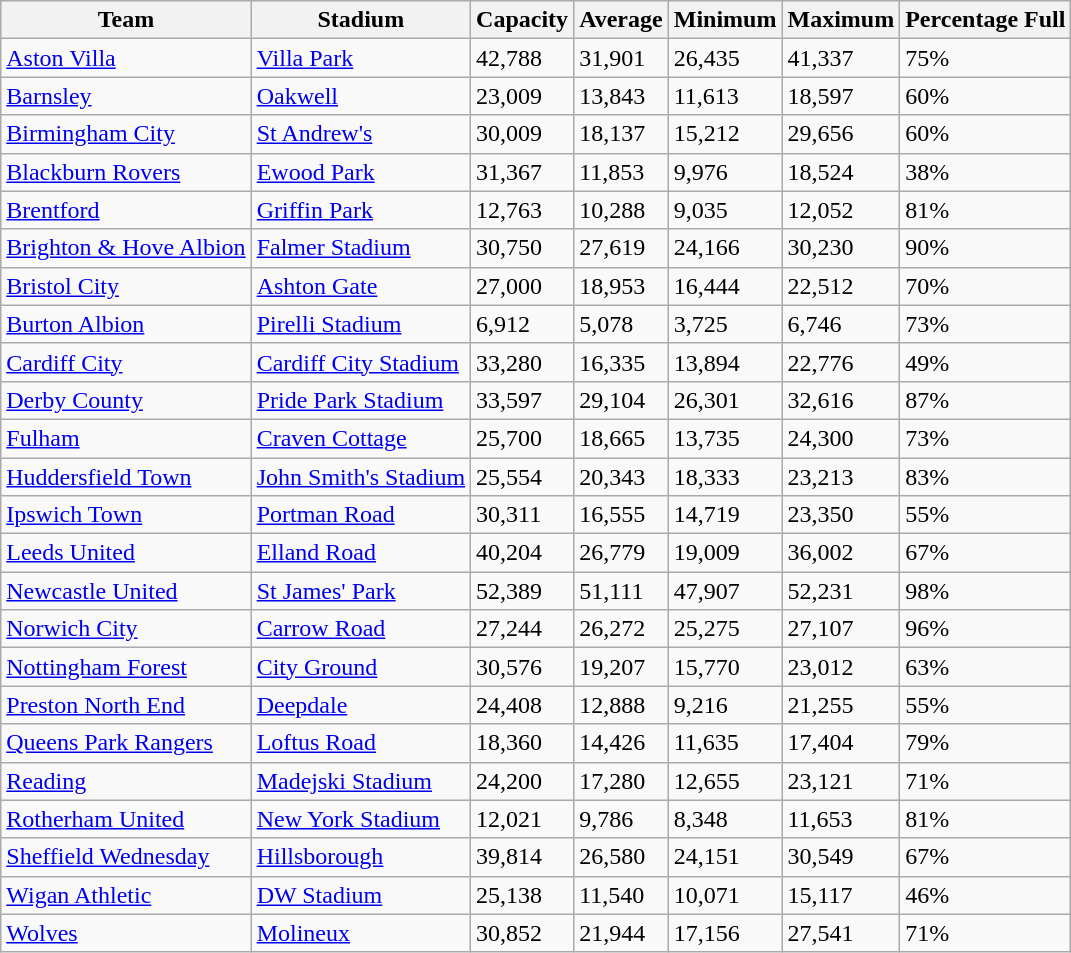<table class="wikitable sortable">
<tr>
<th>Team</th>
<th>Stadium</th>
<th>Capacity</th>
<th>Average</th>
<th>Minimum</th>
<th>Maximum</th>
<th>Percentage Full</th>
</tr>
<tr>
<td><a href='#'>Aston Villa</a></td>
<td><a href='#'>Villa Park</a></td>
<td>42,788</td>
<td>31,901</td>
<td>26,435</td>
<td>41,337</td>
<td>75%</td>
</tr>
<tr>
<td><a href='#'>Barnsley</a></td>
<td><a href='#'>Oakwell</a></td>
<td>23,009</td>
<td>13,843</td>
<td>11,613</td>
<td>18,597</td>
<td>60%</td>
</tr>
<tr>
<td><a href='#'>Birmingham City</a></td>
<td><a href='#'>St Andrew's</a></td>
<td>30,009</td>
<td>18,137</td>
<td>15,212</td>
<td>29,656</td>
<td>60%</td>
</tr>
<tr>
<td><a href='#'>Blackburn Rovers</a></td>
<td><a href='#'>Ewood Park</a></td>
<td>31,367</td>
<td>11,853</td>
<td>9,976</td>
<td>18,524</td>
<td>38%</td>
</tr>
<tr>
<td><a href='#'>Brentford</a></td>
<td><a href='#'>Griffin Park</a></td>
<td>12,763</td>
<td>10,288</td>
<td>9,035</td>
<td>12,052</td>
<td>81%</td>
</tr>
<tr>
<td><a href='#'>Brighton & Hove Albion</a></td>
<td><a href='#'>Falmer Stadium</a></td>
<td>30,750</td>
<td>27,619</td>
<td>24,166</td>
<td>30,230</td>
<td>90%</td>
</tr>
<tr>
<td><a href='#'>Bristol City</a></td>
<td><a href='#'>Ashton Gate</a></td>
<td>27,000</td>
<td>18,953</td>
<td>16,444</td>
<td>22,512</td>
<td>70%</td>
</tr>
<tr>
<td><a href='#'>Burton Albion</a></td>
<td><a href='#'>Pirelli Stadium</a></td>
<td>6,912</td>
<td>5,078</td>
<td>3,725</td>
<td>6,746</td>
<td>73%</td>
</tr>
<tr>
<td><a href='#'>Cardiff City</a></td>
<td><a href='#'>Cardiff City Stadium</a></td>
<td>33,280</td>
<td>16,335</td>
<td>13,894</td>
<td>22,776</td>
<td>49%</td>
</tr>
<tr>
<td><a href='#'>Derby County</a></td>
<td><a href='#'>Pride Park Stadium</a></td>
<td>33,597</td>
<td>29,104</td>
<td>26,301</td>
<td>32,616</td>
<td>87%</td>
</tr>
<tr>
<td><a href='#'>Fulham</a></td>
<td><a href='#'>Craven Cottage</a></td>
<td>25,700</td>
<td>18,665</td>
<td>13,735</td>
<td>24,300</td>
<td>73%</td>
</tr>
<tr>
<td><a href='#'>Huddersfield Town</a></td>
<td><a href='#'>John Smith's Stadium</a></td>
<td>25,554</td>
<td>20,343</td>
<td>18,333</td>
<td>23,213</td>
<td>83%</td>
</tr>
<tr>
<td><a href='#'>Ipswich Town</a></td>
<td><a href='#'>Portman Road</a></td>
<td>30,311</td>
<td>16,555</td>
<td>14,719</td>
<td>23,350</td>
<td>55%</td>
</tr>
<tr>
<td><a href='#'>Leeds United</a></td>
<td><a href='#'>Elland Road</a></td>
<td>40,204</td>
<td>26,779</td>
<td>19,009</td>
<td>36,002</td>
<td>67%</td>
</tr>
<tr>
<td><a href='#'>Newcastle United</a></td>
<td><a href='#'>St James' Park</a></td>
<td>52,389</td>
<td>51,111</td>
<td>47,907</td>
<td>52,231</td>
<td>98%</td>
</tr>
<tr>
<td><a href='#'>Norwich City</a></td>
<td><a href='#'>Carrow Road</a></td>
<td>27,244</td>
<td>26,272</td>
<td>25,275</td>
<td>27,107</td>
<td>96%</td>
</tr>
<tr>
<td><a href='#'>Nottingham Forest</a></td>
<td><a href='#'>City Ground</a></td>
<td>30,576</td>
<td>19,207</td>
<td>15,770</td>
<td>23,012</td>
<td>63%</td>
</tr>
<tr>
<td><a href='#'>Preston North End</a></td>
<td><a href='#'>Deepdale</a></td>
<td>24,408</td>
<td>12,888</td>
<td>9,216</td>
<td>21,255</td>
<td>55%</td>
</tr>
<tr>
<td><a href='#'>Queens Park Rangers</a></td>
<td><a href='#'>Loftus Road</a></td>
<td>18,360</td>
<td>14,426</td>
<td>11,635</td>
<td>17,404</td>
<td>79%</td>
</tr>
<tr>
<td><a href='#'>Reading</a></td>
<td><a href='#'>Madejski Stadium</a></td>
<td>24,200</td>
<td>17,280</td>
<td>12,655</td>
<td>23,121</td>
<td>71%</td>
</tr>
<tr>
<td><a href='#'>Rotherham United</a></td>
<td><a href='#'>New York Stadium</a></td>
<td>12,021</td>
<td>9,786</td>
<td>8,348</td>
<td>11,653</td>
<td>81%</td>
</tr>
<tr>
<td><a href='#'>Sheffield Wednesday</a></td>
<td><a href='#'>Hillsborough</a></td>
<td>39,814</td>
<td>26,580</td>
<td>24,151</td>
<td>30,549</td>
<td>67%</td>
</tr>
<tr>
<td><a href='#'>Wigan Athletic</a></td>
<td><a href='#'>DW Stadium</a></td>
<td>25,138</td>
<td>11,540</td>
<td>10,071</td>
<td>15,117</td>
<td>46%</td>
</tr>
<tr>
<td><a href='#'>Wolves</a></td>
<td><a href='#'>Molineux</a></td>
<td>30,852</td>
<td>21,944</td>
<td>17,156</td>
<td>27,541</td>
<td>71%</td>
</tr>
</table>
